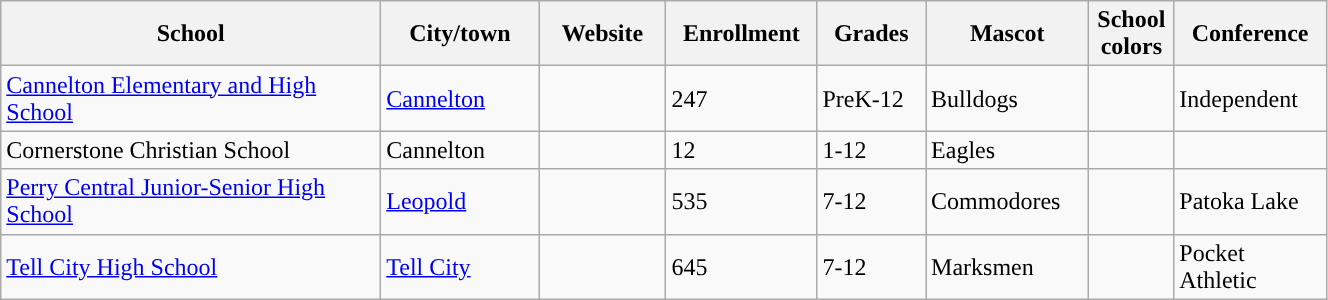<table class="wikitable sortable" width="70%">
<tr>
<th width="20%">School</th>
<th width="08%">City/town</th>
<th width="06%">Website</th>
<th width="04%">Enrollment</th>
<th width="04%">Grades</th>
<th width="04%">Mascot</th>
<th width=01%>School colors</th>
<th width="04%">Conference</th>
</tr>
<tr>
<td><a href='#'>Cannelton Elementary and High School</a></td>
<td><a href='#'>Cannelton</a></td>
<td></td>
<td>247</td>
<td>PreK-12</td>
<td>Bulldogs</td>
<td> </td>
<td>Independent</td>
</tr>
<tr>
<td>Cornerstone Christian School</td>
<td>Cannelton</td>
<td></td>
<td>12</td>
<td>1-12</td>
<td>Eagles</td>
<td> </td>
<td></td>
</tr>
<tr>
<td><a href='#'>Perry Central Junior-Senior High School</a></td>
<td><a href='#'>Leopold</a></td>
<td></td>
<td>535</td>
<td>7-12</td>
<td>Commodores</td>
<td> </td>
<td>Patoka Lake</td>
</tr>
<tr>
<td><a href='#'>Tell City High School</a></td>
<td><a href='#'>Tell City</a></td>
<td></td>
<td>645</td>
<td>7-12</td>
<td>Marksmen</td>
<td> </td>
<td>Pocket Athletic</td>
</tr>
</table>
